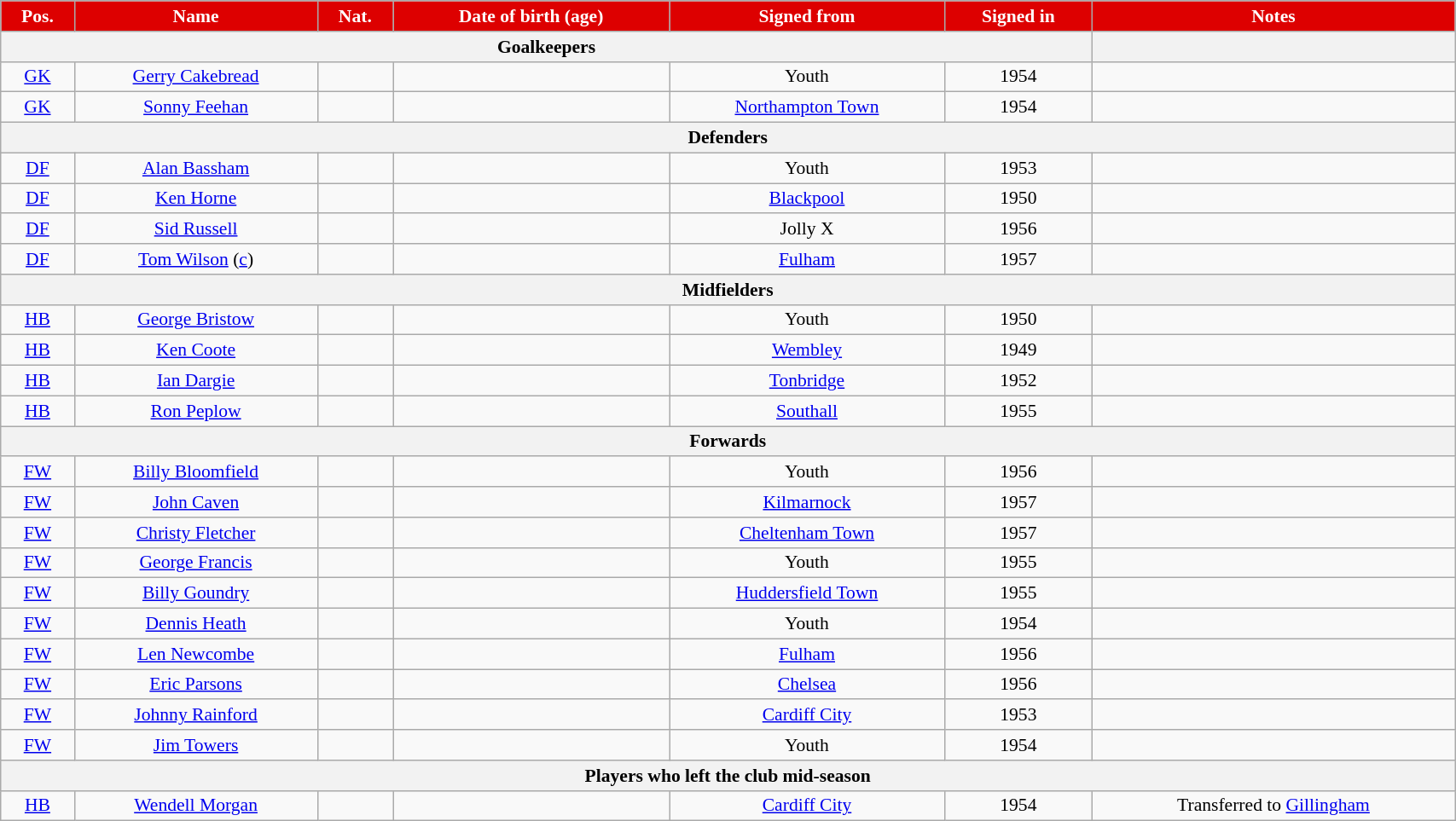<table class="wikitable"  style="text-align:center; font-size:90%; width:90%;">
<tr>
<th style="background:#d00; color:white; text-align:center;">Pos.</th>
<th style="background:#d00; color:white; text-align:center;">Name</th>
<th style="background:#d00; color:white; text-align:center;">Nat.</th>
<th style="background:#d00; color:white; text-align:center;">Date of birth (age)</th>
<th style="background:#d00; color:white; text-align:center;">Signed from</th>
<th style="background:#d00; color:white; text-align:center;">Signed in</th>
<th style="background:#d00; color:white; text-align:center;">Notes</th>
</tr>
<tr>
<th colspan="6">Goalkeepers</th>
<th></th>
</tr>
<tr>
<td><a href='#'>GK</a></td>
<td><a href='#'>Gerry Cakebread</a></td>
<td></td>
<td></td>
<td>Youth</td>
<td>1954</td>
<td></td>
</tr>
<tr>
<td><a href='#'>GK</a></td>
<td><a href='#'>Sonny Feehan</a></td>
<td></td>
<td></td>
<td><a href='#'>Northampton Town</a></td>
<td>1954</td>
<td></td>
</tr>
<tr>
<th colspan="7">Defenders</th>
</tr>
<tr>
<td><a href='#'>DF</a></td>
<td><a href='#'>Alan Bassham</a></td>
<td></td>
<td></td>
<td>Youth</td>
<td>1953</td>
<td></td>
</tr>
<tr>
<td><a href='#'>DF</a></td>
<td><a href='#'>Ken Horne</a></td>
<td></td>
<td></td>
<td><a href='#'>Blackpool</a></td>
<td>1950</td>
<td></td>
</tr>
<tr>
<td><a href='#'>DF</a></td>
<td><a href='#'>Sid Russell</a></td>
<td></td>
<td></td>
<td>Jolly X</td>
<td>1956</td>
<td></td>
</tr>
<tr>
<td><a href='#'>DF</a></td>
<td><a href='#'>Tom Wilson</a> (<a href='#'>c</a>)</td>
<td></td>
<td></td>
<td><a href='#'>Fulham</a></td>
<td>1957</td>
<td></td>
</tr>
<tr>
<th colspan="7">Midfielders</th>
</tr>
<tr>
<td><a href='#'>HB</a></td>
<td><a href='#'>George Bristow</a></td>
<td></td>
<td></td>
<td>Youth</td>
<td>1950</td>
<td></td>
</tr>
<tr>
<td><a href='#'>HB</a></td>
<td><a href='#'>Ken Coote</a></td>
<td></td>
<td></td>
<td><a href='#'>Wembley</a></td>
<td>1949</td>
<td></td>
</tr>
<tr>
<td><a href='#'>HB</a></td>
<td><a href='#'>Ian Dargie</a></td>
<td></td>
<td></td>
<td><a href='#'>Tonbridge</a></td>
<td>1952</td>
<td></td>
</tr>
<tr>
<td><a href='#'>HB</a></td>
<td><a href='#'>Ron Peplow</a></td>
<td></td>
<td></td>
<td><a href='#'>Southall</a></td>
<td>1955</td>
<td></td>
</tr>
<tr>
<th colspan="7">Forwards</th>
</tr>
<tr>
<td><a href='#'>FW</a></td>
<td><a href='#'>Billy Bloomfield</a></td>
<td></td>
<td></td>
<td>Youth</td>
<td>1956</td>
<td></td>
</tr>
<tr>
<td><a href='#'>FW</a></td>
<td><a href='#'>John Caven</a></td>
<td></td>
<td></td>
<td><a href='#'>Kilmarnock</a></td>
<td>1957</td>
<td></td>
</tr>
<tr>
<td><a href='#'>FW</a></td>
<td><a href='#'>Christy Fletcher</a></td>
<td></td>
<td></td>
<td><a href='#'>Cheltenham Town</a></td>
<td>1957</td>
<td></td>
</tr>
<tr>
<td><a href='#'>FW</a></td>
<td><a href='#'>George Francis</a></td>
<td></td>
<td></td>
<td>Youth</td>
<td>1955</td>
<td></td>
</tr>
<tr>
<td><a href='#'>FW</a></td>
<td><a href='#'>Billy Goundry</a></td>
<td></td>
<td></td>
<td><a href='#'>Huddersfield Town</a></td>
<td>1955</td>
<td></td>
</tr>
<tr>
<td><a href='#'>FW</a></td>
<td><a href='#'>Dennis Heath</a></td>
<td></td>
<td></td>
<td>Youth</td>
<td>1954</td>
<td></td>
</tr>
<tr>
<td><a href='#'>FW</a></td>
<td><a href='#'>Len Newcombe</a></td>
<td></td>
<td></td>
<td><a href='#'>Fulham</a></td>
<td>1956</td>
<td></td>
</tr>
<tr>
<td><a href='#'>FW</a></td>
<td><a href='#'>Eric Parsons</a></td>
<td></td>
<td></td>
<td><a href='#'>Chelsea</a></td>
<td>1956</td>
<td></td>
</tr>
<tr>
<td><a href='#'>FW</a></td>
<td><a href='#'>Johnny Rainford</a></td>
<td></td>
<td></td>
<td><a href='#'>Cardiff City</a></td>
<td>1953</td>
<td></td>
</tr>
<tr>
<td><a href='#'>FW</a></td>
<td><a href='#'>Jim Towers</a></td>
<td></td>
<td></td>
<td>Youth</td>
<td>1954</td>
<td></td>
</tr>
<tr>
<th colspan="7">Players who left the club mid-season</th>
</tr>
<tr>
<td><a href='#'>HB</a></td>
<td><a href='#'>Wendell Morgan</a></td>
<td></td>
<td></td>
<td><a href='#'>Cardiff City</a></td>
<td>1954</td>
<td>Transferred to <a href='#'>Gillingham</a></td>
</tr>
</table>
